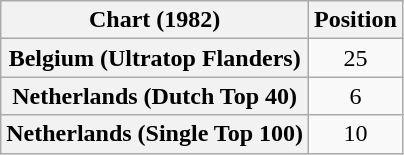<table class="wikitable sortable plainrowheaders" style="text-align:center">
<tr>
<th>Chart (1982)</th>
<th>Position</th>
</tr>
<tr>
<th scope="row">Belgium (Ultratop Flanders)</th>
<td>25</td>
</tr>
<tr>
<th scope="row">Netherlands (Dutch Top 40)</th>
<td>6</td>
</tr>
<tr>
<th scope="row">Netherlands (Single Top 100)</th>
<td>10</td>
</tr>
</table>
